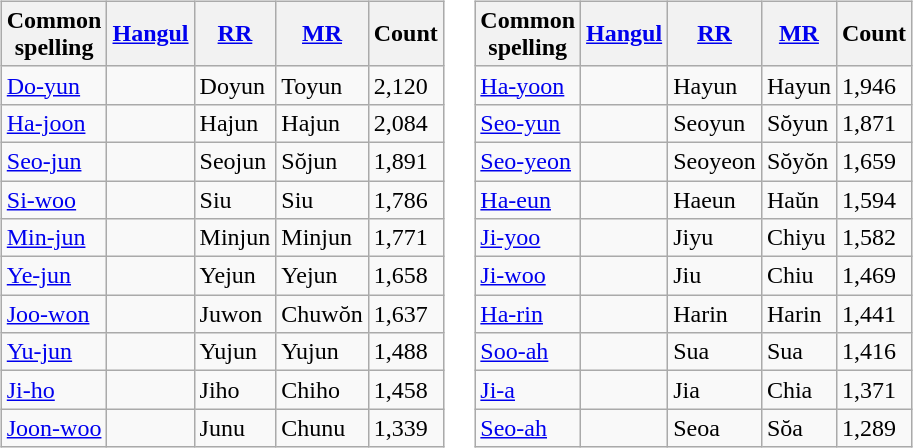<table>
<tr>
<td><br><table class="wikitable sortable">
<tr>
<th>Common<br>spelling</th>
<th><a href='#'>Hangul</a></th>
<th><a href='#'>RR</a></th>
<th><a href='#'>MR</a></th>
<th>Count</th>
</tr>
<tr>
<td><a href='#'>Do-yun</a></td>
<td></td>
<td>Doyun</td>
<td>Toyun</td>
<td>2,120</td>
</tr>
<tr>
<td><a href='#'>Ha-joon</a></td>
<td></td>
<td>Hajun</td>
<td>Hajun</td>
<td>2,084</td>
</tr>
<tr>
<td><a href='#'>Seo-jun</a></td>
<td></td>
<td>Seojun</td>
<td>Sŏjun</td>
<td>1,891</td>
</tr>
<tr>
<td><a href='#'>Si-woo</a></td>
<td></td>
<td>Siu</td>
<td>Siu</td>
<td>1,786</td>
</tr>
<tr>
<td><a href='#'>Min-jun</a></td>
<td></td>
<td>Minjun</td>
<td>Minjun</td>
<td>1,771</td>
</tr>
<tr>
<td><a href='#'>Ye-jun</a></td>
<td></td>
<td>Yejun</td>
<td>Yejun</td>
<td>1,658</td>
</tr>
<tr>
<td><a href='#'>Joo-won</a></td>
<td></td>
<td>Juwon</td>
<td>Chuwŏn</td>
<td>1,637</td>
</tr>
<tr>
<td><a href='#'>Yu-jun</a></td>
<td></td>
<td>Yujun</td>
<td>Yujun</td>
<td>1,488</td>
</tr>
<tr>
<td><a href='#'>Ji-ho</a></td>
<td></td>
<td>Jiho</td>
<td>Chiho</td>
<td>1,458</td>
</tr>
<tr>
<td><a href='#'>Joon-woo</a></td>
<td></td>
<td>Junu</td>
<td>Chunu</td>
<td>1,339</td>
</tr>
</table>
</td>
<td><br><table class="wikitable sortable">
<tr>
<th>Common<br>spelling</th>
<th><a href='#'>Hangul</a></th>
<th><a href='#'>RR</a></th>
<th><a href='#'>MR</a></th>
<th>Count</th>
</tr>
<tr>
<td><a href='#'>Ha-yoon</a></td>
<td></td>
<td>Hayun</td>
<td>Hayun</td>
<td>1,946</td>
</tr>
<tr>
<td><a href='#'>Seo-yun</a></td>
<td></td>
<td>Seoyun</td>
<td>Sŏyun</td>
<td>1,871</td>
</tr>
<tr>
<td><a href='#'>Seo-yeon</a></td>
<td></td>
<td>Seoyeon</td>
<td>Sŏyŏn</td>
<td>1,659</td>
</tr>
<tr>
<td><a href='#'>Ha-eun</a></td>
<td></td>
<td>Haeun</td>
<td>Haŭn</td>
<td>1,594</td>
</tr>
<tr>
<td><a href='#'>Ji-yoo</a></td>
<td></td>
<td>Jiyu</td>
<td>Chiyu</td>
<td>1,582</td>
</tr>
<tr>
<td><a href='#'>Ji-woo</a></td>
<td></td>
<td>Jiu</td>
<td>Chiu</td>
<td>1,469</td>
</tr>
<tr>
<td><a href='#'>Ha-rin</a></td>
<td></td>
<td>Harin</td>
<td>Harin</td>
<td>1,441</td>
</tr>
<tr>
<td><a href='#'>Soo-ah</a></td>
<td></td>
<td>Sua</td>
<td>Sua</td>
<td>1,416</td>
</tr>
<tr>
<td><a href='#'>Ji-a</a></td>
<td></td>
<td>Jia</td>
<td>Chia</td>
<td>1,371</td>
</tr>
<tr>
<td><a href='#'>Seo-ah</a></td>
<td></td>
<td>Seoa</td>
<td>Sŏa</td>
<td>1,289</td>
</tr>
</table>
</td>
</tr>
</table>
